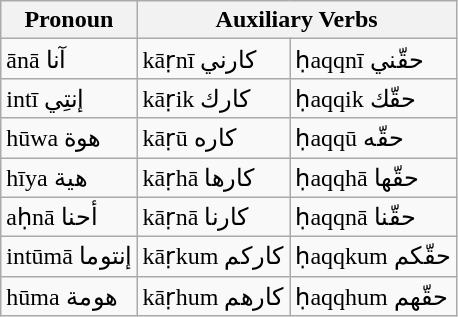<table class="wikitable">
<tr>
<th>Pronoun</th>
<th colspan=2>Auxiliary Verbs</th>
</tr>
<tr>
<td>ānā آنا</td>
<td>kāṛnī كارني</td>
<td>ḥaqqnī حقّني</td>
</tr>
<tr>
<td>intī إنتِي</td>
<td>kāṛik كارك</td>
<td>ḥaqqik حقّك</td>
</tr>
<tr>
<td>hūwa هوة</td>
<td>kāṛū كاره</td>
<td>ḥaqqū حقّه</td>
</tr>
<tr>
<td>hīya هية</td>
<td>kāṛhā كارها</td>
<td>ḥaqqhā حقّها</td>
</tr>
<tr>
<td>aḥnā أحنا</td>
<td>kāṛnā كارنا</td>
<td>ḥaqqnā حقّنا</td>
</tr>
<tr>
<td>intūmā إنتوما</td>
<td>kāṛkum كاركم</td>
<td>ḥaqqkum حقّكم</td>
</tr>
<tr>
<td>hūma هومة</td>
<td>kāṛhum كارهم</td>
<td>ḥaqqhum حقّهم</td>
</tr>
</table>
